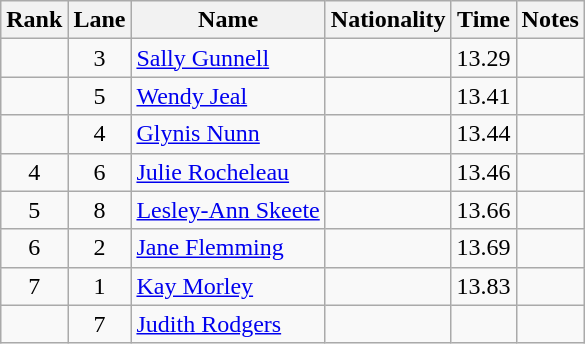<table class="wikitable sortable" style=" text-align:center">
<tr>
<th>Rank</th>
<th>Lane</th>
<th>Name</th>
<th>Nationality</th>
<th>Time</th>
<th>Notes</th>
</tr>
<tr>
<td></td>
<td>3</td>
<td align=left><a href='#'>Sally Gunnell</a></td>
<td align=left></td>
<td>13.29</td>
<td></td>
</tr>
<tr>
<td></td>
<td>5</td>
<td align=left><a href='#'>Wendy Jeal</a></td>
<td align=left></td>
<td>13.41</td>
<td></td>
</tr>
<tr>
<td></td>
<td>4</td>
<td align=left><a href='#'>Glynis Nunn</a></td>
<td align=left></td>
<td>13.44</td>
<td></td>
</tr>
<tr>
<td>4</td>
<td>6</td>
<td align=left><a href='#'>Julie Rocheleau</a></td>
<td align=left></td>
<td>13.46</td>
<td></td>
</tr>
<tr>
<td>5</td>
<td>8</td>
<td align=left><a href='#'>Lesley-Ann Skeete</a></td>
<td align=left></td>
<td>13.66</td>
<td></td>
</tr>
<tr>
<td>6</td>
<td>2</td>
<td align=left><a href='#'>Jane Flemming</a></td>
<td align=left></td>
<td>13.69</td>
<td></td>
</tr>
<tr>
<td>7</td>
<td>1</td>
<td align=left><a href='#'>Kay Morley</a></td>
<td align=left></td>
<td>13.83</td>
<td></td>
</tr>
<tr>
<td></td>
<td>7</td>
<td align=left><a href='#'>Judith Rodgers</a></td>
<td align=left></td>
<td></td>
<td></td>
</tr>
</table>
